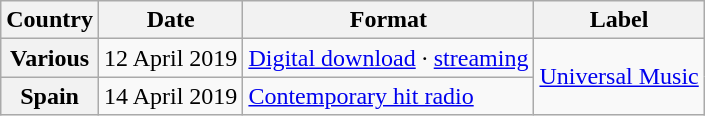<table class="wikitable plainrowheaders">
<tr>
<th>Country</th>
<th>Date</th>
<th>Format</th>
<th>Label</th>
</tr>
<tr>
<th scope="row">Various</th>
<td>12 April 2019</td>
<td><a href='#'>Digital download</a> · <a href='#'>streaming</a></td>
<td rowspan="2"><a href='#'>Universal Music</a></td>
</tr>
<tr>
<th scope="row">Spain</th>
<td>14 April 2019</td>
<td><a href='#'>Contemporary hit radio</a></td>
</tr>
</table>
